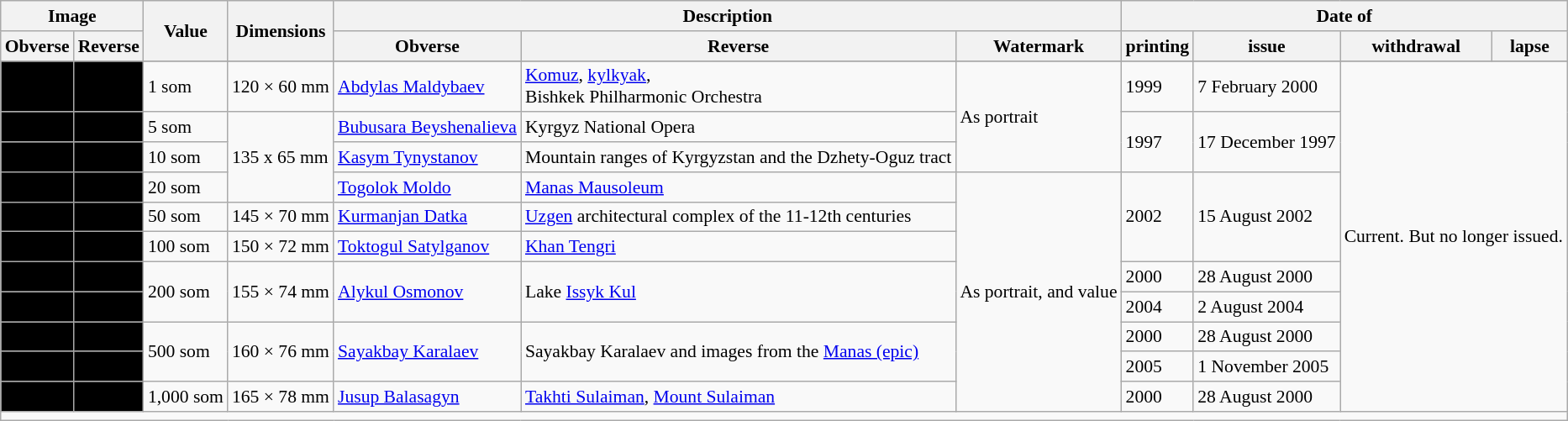<table class="wikitable" style="font-size: 90%">
<tr>
<th colspan="2">Image</th>
<th rowspan="2">Value</th>
<th rowspan="2">Dimensions</th>
<th colspan="3">Description</th>
<th colspan="4">Date of</th>
</tr>
<tr>
<th>Obverse</th>
<th>Reverse</th>
<th>Obverse</th>
<th>Reverse</th>
<th>Watermark</th>
<th>printing</th>
<th>issue</th>
<th>withdrawal</th>
<th>lapse</th>
</tr>
<tr>
</tr>
<tr>
<td align="center" bgcolor="#000000"></td>
<td align="center" bgcolor="#000000"></td>
<td>1 som</td>
<td>120 × 60 mm</td>
<td><a href='#'>Abdylas Maldybaev</a></td>
<td><a href='#'>Komuz</a>, <a href='#'>kylkyak</a>,<br>Bishkek Philharmonic Orchestra</td>
<td rowspan="3">As portrait</td>
<td>1999</td>
<td>7 February 2000</td>
<td rowspan="11" colspan="2">Current. But no longer issued.</td>
</tr>
<tr>
<td align="center" bgcolor="#000000"></td>
<td align="center" bgcolor="#000000"></td>
<td>5 som</td>
<td rowspan="3">135 х 65 mm</td>
<td><a href='#'>Bubusara Beyshenalieva</a></td>
<td>Kyrgyz National Opera</td>
<td rowspan="2">1997</td>
<td rowspan="2">17 December 1997</td>
</tr>
<tr>
<td align="center" bgcolor="#000000"></td>
<td align="center" bgcolor="#000000"></td>
<td>10 som</td>
<td><a href='#'>Kasym Tynystanov</a></td>
<td>Mountain ranges of Kyrgyzstan and the Dzhety-Oguz tract</td>
</tr>
<tr>
<td align="center" bgcolor="#000000"></td>
<td align="center" bgcolor="#000000"></td>
<td>20 som</td>
<td><a href='#'>Togolok Moldo</a></td>
<td><a href='#'>Manas Mausoleum</a></td>
<td rowspan="8">As portrait, and value</td>
<td rowspan="3">2002</td>
<td rowspan="3">15 August 2002</td>
</tr>
<tr>
<td align="center" bgcolor="#000000"></td>
<td align="center" bgcolor="#000000"></td>
<td>50 som</td>
<td>145 × 70 mm</td>
<td><a href='#'>Kurmanjan Datka</a></td>
<td><a href='#'>Uzgen</a> architectural complex of the 11-12th centuries</td>
</tr>
<tr>
<td align="center" bgcolor="#000000"></td>
<td align="center" bgcolor="#000000"></td>
<td>100 som</td>
<td>150 × 72 mm</td>
<td><a href='#'>Toktogul Satylganov</a></td>
<td><a href='#'>Khan Tengri</a></td>
</tr>
<tr>
<td align="center" bgcolor="#000000"></td>
<td align="center" bgcolor="#000000"></td>
<td rowspan="2">200 som</td>
<td rowspan="2">155 × 74 mm</td>
<td rowspan="2"><a href='#'>Alykul Osmonov</a></td>
<td rowspan="2">Lake <a href='#'>Issyk Kul</a></td>
<td>2000</td>
<td>28 August 2000</td>
</tr>
<tr>
<td align="center" bgcolor="#000000"></td>
<td align="center" bgcolor="#000000"></td>
<td>2004</td>
<td>2 August 2004</td>
</tr>
<tr>
<td align="center" bgcolor="#000000"></td>
<td align="center" bgcolor="#000000"></td>
<td rowspan="2">500 som</td>
<td rowspan="2">160 × 76 mm</td>
<td rowspan="2"><a href='#'>Sayakbay Karalaev</a></td>
<td rowspan="2">Sayakbay Karalaev and images from the <a href='#'>Manas (epic)</a></td>
<td>2000</td>
<td>28 August 2000</td>
</tr>
<tr>
<td align="center" bgcolor="#000000"></td>
<td align="center" bgcolor="#000000"></td>
<td>2005</td>
<td>1 November 2005</td>
</tr>
<tr>
<td align="center" bgcolor="#000000"></td>
<td align="center" bgcolor="#000000"></td>
<td>1,000 som</td>
<td>165 × 78 mm</td>
<td><a href='#'>Jusup Balasagyn</a></td>
<td><a href='#'>Takhti Sulaiman</a>, <a href='#'>Mount Sulaiman</a></td>
<td>2000</td>
<td>28 August 2000</td>
</tr>
<tr>
<td colspan="11"></td>
</tr>
</table>
